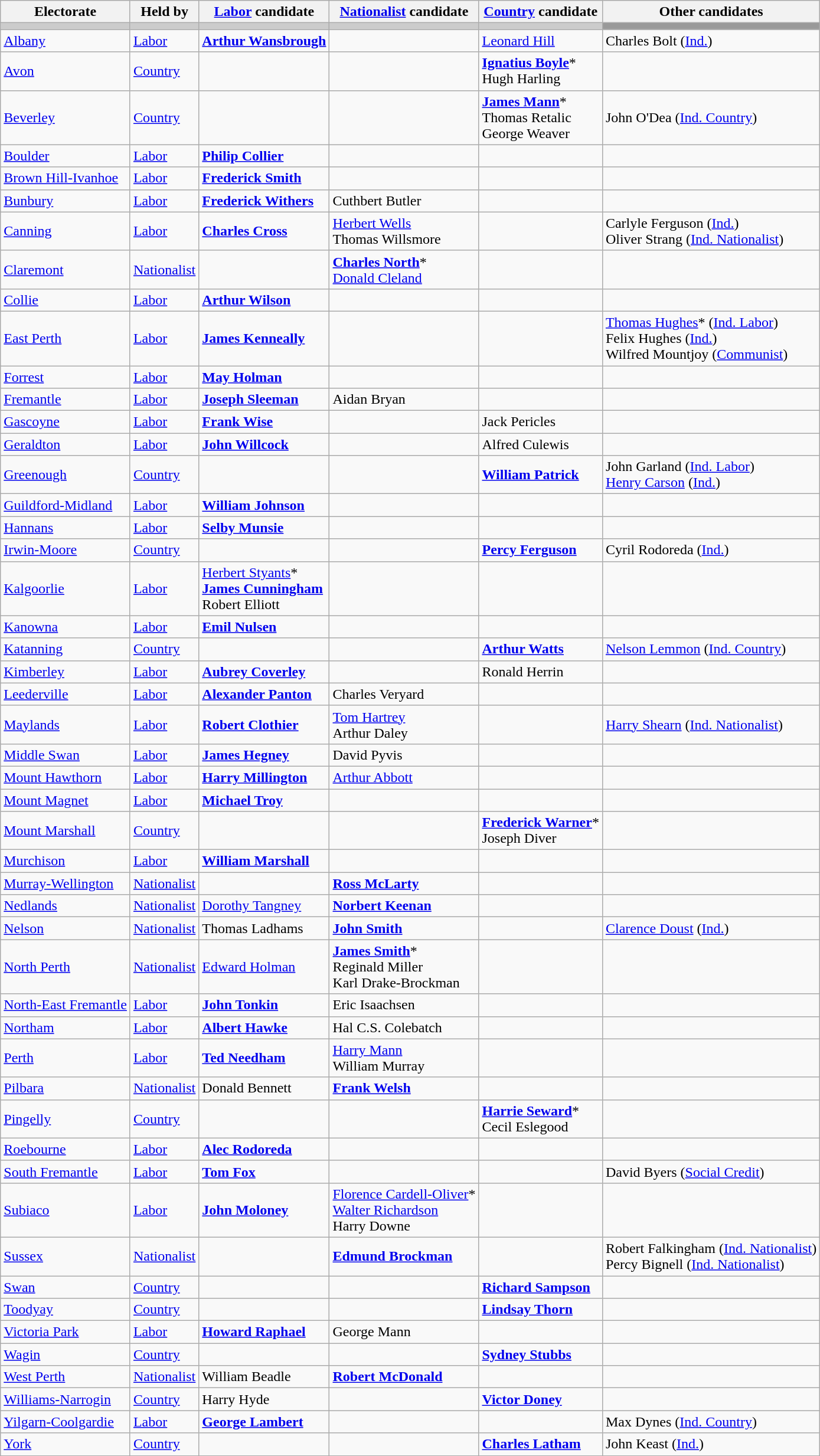<table class="wikitable">
<tr>
<th>Electorate</th>
<th>Held by</th>
<th><a href='#'>Labor</a> candidate</th>
<th><a href='#'>Nationalist</a> candidate</th>
<th><a href='#'>Country</a> candidate</th>
<th>Other candidates</th>
</tr>
<tr bgcolor="#cccccc">
<td></td>
<td></td>
<td></td>
<td></td>
<td></td>
<td bgcolor="#999999"></td>
</tr>
<tr>
<td><a href='#'>Albany</a></td>
<td><a href='#'>Labor</a></td>
<td><strong><a href='#'>Arthur Wansbrough</a></strong></td>
<td></td>
<td><a href='#'>Leonard Hill</a></td>
<td>Charles Bolt (<a href='#'>Ind.</a>)</td>
</tr>
<tr>
<td><a href='#'>Avon</a></td>
<td><a href='#'>Country</a></td>
<td></td>
<td></td>
<td><strong><a href='#'>Ignatius Boyle</a></strong>* <br> Hugh Harling</td>
<td></td>
</tr>
<tr>
<td><a href='#'>Beverley</a></td>
<td><a href='#'>Country</a></td>
<td></td>
<td></td>
<td><strong><a href='#'>James Mann</a></strong>* <br> Thomas Retalic <br> George Weaver</td>
<td>John O'Dea (<a href='#'>Ind. Country</a>)</td>
</tr>
<tr>
<td><a href='#'>Boulder</a></td>
<td><a href='#'>Labor</a></td>
<td><strong><a href='#'>Philip Collier</a></strong></td>
<td></td>
<td></td>
<td></td>
</tr>
<tr>
<td><a href='#'>Brown Hill-Ivanhoe</a></td>
<td><a href='#'>Labor</a></td>
<td><strong><a href='#'>Frederick Smith</a></strong></td>
<td></td>
<td></td>
<td></td>
</tr>
<tr>
<td><a href='#'>Bunbury</a></td>
<td><a href='#'>Labor</a></td>
<td><strong><a href='#'>Frederick Withers</a></strong></td>
<td Cuthbert Butler (politician)>Cuthbert Butler</td>
<td></td>
<td></td>
</tr>
<tr>
<td><a href='#'>Canning</a></td>
<td><a href='#'>Labor</a></td>
<td><strong><a href='#'>Charles Cross</a></strong></td>
<td><a href='#'>Herbert Wells</a> <br> Thomas Willsmore</td>
<td></td>
<td>Carlyle Ferguson (<a href='#'>Ind.</a>) <br> Oliver Strang  (<a href='#'>Ind. Nationalist</a>)</td>
</tr>
<tr>
<td><a href='#'>Claremont</a></td>
<td><a href='#'>Nationalist</a></td>
<td></td>
<td><strong><a href='#'>Charles North</a></strong>* <br> <a href='#'>Donald Cleland</a></td>
<td></td>
<td></td>
</tr>
<tr>
<td><a href='#'>Collie</a></td>
<td><a href='#'>Labor</a></td>
<td><strong><a href='#'>Arthur Wilson</a></strong></td>
<td></td>
<td></td>
<td></td>
</tr>
<tr>
<td><a href='#'>East Perth</a></td>
<td><a href='#'>Labor</a></td>
<td><strong><a href='#'>James Kenneally</a></strong></td>
<td></td>
<td></td>
<td><a href='#'>Thomas Hughes</a>* (<a href='#'>Ind. Labor</a>) <br> Felix Hughes (<a href='#'>Ind.</a>) <br> Wilfred Mountjoy (<a href='#'>Communist</a>)</td>
</tr>
<tr>
<td><a href='#'>Forrest</a></td>
<td><a href='#'>Labor</a></td>
<td><strong><a href='#'>May Holman</a></strong></td>
<td></td>
<td></td>
<td></td>
</tr>
<tr>
<td><a href='#'>Fremantle</a></td>
<td><a href='#'>Labor</a></td>
<td><strong><a href='#'>Joseph Sleeman</a></strong></td>
<td>Aidan Bryan</td>
<td></td>
<td></td>
</tr>
<tr>
<td><a href='#'>Gascoyne</a></td>
<td><a href='#'>Labor</a></td>
<td><strong><a href='#'>Frank Wise</a></strong></td>
<td></td>
<td>Jack Pericles</td>
<td></td>
</tr>
<tr>
<td><a href='#'>Geraldton</a></td>
<td><a href='#'>Labor</a></td>
<td><strong><a href='#'>John Willcock</a></strong></td>
<td></td>
<td>Alfred Culewis</td>
<td></td>
</tr>
<tr>
<td><a href='#'>Greenough</a></td>
<td><a href='#'>Country</a></td>
<td></td>
<td></td>
<td><strong><a href='#'>William Patrick</a></strong></td>
<td>John Garland (<a href='#'>Ind. Labor</a>) <br> <a href='#'>Henry Carson</a> (<a href='#'>Ind.</a>)</td>
</tr>
<tr>
<td><a href='#'>Guildford-Midland</a></td>
<td><a href='#'>Labor</a></td>
<td><strong><a href='#'>William Johnson</a></strong></td>
<td></td>
<td></td>
<td></td>
</tr>
<tr>
<td><a href='#'>Hannans</a></td>
<td><a href='#'>Labor</a></td>
<td><strong><a href='#'>Selby Munsie</a></strong></td>
<td></td>
<td></td>
<td></td>
</tr>
<tr>
<td><a href='#'>Irwin-Moore</a></td>
<td><a href='#'>Country</a></td>
<td></td>
<td></td>
<td><strong><a href='#'>Percy Ferguson</a></strong></td>
<td>Cyril Rodoreda (<a href='#'>Ind.</a>)</td>
</tr>
<tr>
<td><a href='#'>Kalgoorlie</a></td>
<td><a href='#'>Labor</a></td>
<td><a href='#'>Herbert Styants</a>* <br> <strong><a href='#'>James Cunningham</a></strong> <br> Robert Elliott</td>
<td></td>
<td></td>
<td></td>
</tr>
<tr>
<td><a href='#'>Kanowna</a></td>
<td><a href='#'>Labor</a></td>
<td><strong><a href='#'>Emil Nulsen</a></strong></td>
<td></td>
<td></td>
<td></td>
</tr>
<tr>
<td><a href='#'>Katanning</a></td>
<td><a href='#'>Country</a></td>
<td></td>
<td></td>
<td><strong><a href='#'>Arthur Watts</a></strong></td>
<td><a href='#'>Nelson Lemmon</a> (<a href='#'>Ind. Country</a>)</td>
</tr>
<tr>
<td><a href='#'>Kimberley</a></td>
<td><a href='#'>Labor</a></td>
<td><strong><a href='#'>Aubrey Coverley</a></strong></td>
<td></td>
<td>Ronald Herrin</td>
<td></td>
</tr>
<tr>
<td><a href='#'>Leederville</a></td>
<td><a href='#'>Labor</a></td>
<td><strong><a href='#'>Alexander Panton</a></strong></td>
<td>Charles Veryard</td>
<td></td>
<td></td>
</tr>
<tr>
<td><a href='#'>Maylands</a></td>
<td><a href='#'>Labor</a></td>
<td><strong><a href='#'>Robert Clothier</a></strong></td>
<td><a href='#'>Tom Hartrey</a> <br> Arthur Daley</td>
<td></td>
<td><a href='#'>Harry Shearn</a> (<a href='#'>Ind. Nationalist</a>)</td>
</tr>
<tr>
<td><a href='#'>Middle Swan</a></td>
<td><a href='#'>Labor</a></td>
<td><strong><a href='#'>James Hegney</a></strong></td>
<td>David Pyvis</td>
<td></td>
<td></td>
</tr>
<tr>
<td><a href='#'>Mount Hawthorn</a></td>
<td><a href='#'>Labor</a></td>
<td><strong><a href='#'>Harry Millington</a></strong></td>
<td><a href='#'>Arthur Abbott</a></td>
<td></td>
<td></td>
</tr>
<tr>
<td><a href='#'>Mount Magnet</a></td>
<td><a href='#'>Labor</a></td>
<td><strong><a href='#'>Michael Troy</a></strong></td>
<td></td>
<td></td>
<td></td>
</tr>
<tr>
<td><a href='#'>Mount Marshall</a></td>
<td><a href='#'>Country</a></td>
<td></td>
<td></td>
<td><strong><a href='#'>Frederick Warner</a></strong>* <br> Joseph Diver</td>
<td></td>
</tr>
<tr>
<td><a href='#'>Murchison</a></td>
<td><a href='#'>Labor</a></td>
<td><strong><a href='#'>William Marshall</a></strong></td>
<td></td>
<td></td>
<td></td>
</tr>
<tr>
<td><a href='#'>Murray-Wellington</a></td>
<td><a href='#'>Nationalist</a></td>
<td></td>
<td><strong><a href='#'>Ross McLarty</a></strong></td>
<td></td>
<td></td>
</tr>
<tr>
<td><a href='#'>Nedlands</a></td>
<td><a href='#'>Nationalist</a></td>
<td><a href='#'>Dorothy Tangney</a></td>
<td><strong><a href='#'>Norbert Keenan</a></strong></td>
<td></td>
<td></td>
</tr>
<tr>
<td><a href='#'>Nelson</a></td>
<td><a href='#'>Nationalist</a></td>
<td>Thomas Ladhams</td>
<td><strong><a href='#'>John Smith</a></strong></td>
<td></td>
<td><a href='#'>Clarence Doust</a> (<a href='#'>Ind.</a>)</td>
</tr>
<tr>
<td><a href='#'>North Perth</a></td>
<td><a href='#'>Nationalist</a></td>
<td><a href='#'>Edward Holman</a></td>
<td><strong><a href='#'>James Smith</a></strong>* <br> Reginald Miller <br> Karl Drake-Brockman</td>
<td></td>
<td></td>
</tr>
<tr>
<td><a href='#'>North-East Fremantle</a></td>
<td><a href='#'>Labor</a></td>
<td><strong><a href='#'>John Tonkin</a></strong></td>
<td>Eric Isaachsen</td>
<td></td>
<td></td>
</tr>
<tr>
<td><a href='#'>Northam</a></td>
<td><a href='#'>Labor</a></td>
<td><strong><a href='#'>Albert Hawke</a></strong></td>
<td>Hal C.S. Colebatch</td>
<td></td>
<td></td>
</tr>
<tr>
<td><a href='#'>Perth</a></td>
<td><a href='#'>Labor</a></td>
<td><strong><a href='#'>Ted Needham</a></strong></td>
<td><a href='#'>Harry Mann</a> <br> William Murray</td>
<td></td>
<td></td>
</tr>
<tr>
<td><a href='#'>Pilbara</a></td>
<td><a href='#'>Nationalist</a></td>
<td>Donald Bennett</td>
<td><strong><a href='#'>Frank Welsh</a></strong></td>
<td></td>
<td></td>
</tr>
<tr>
<td><a href='#'>Pingelly</a></td>
<td><a href='#'>Country</a></td>
<td></td>
<td></td>
<td><strong><a href='#'>Harrie Seward</a></strong>* <br> Cecil Eslegood</td>
<td></td>
</tr>
<tr>
<td><a href='#'>Roebourne</a></td>
<td><a href='#'>Labor</a></td>
<td><strong><a href='#'>Alec Rodoreda</a></strong></td>
<td></td>
<td></td>
<td></td>
</tr>
<tr>
<td><a href='#'>South Fremantle</a></td>
<td><a href='#'>Labor</a></td>
<td><strong><a href='#'>Tom Fox</a></strong></td>
<td></td>
<td></td>
<td>David Byers  (<a href='#'>Social Credit</a>)</td>
</tr>
<tr>
<td><a href='#'>Subiaco</a></td>
<td><a href='#'>Labor</a></td>
<td><strong><a href='#'>John Moloney</a></strong></td>
<td><a href='#'>Florence Cardell-Oliver</a>* <br> <a href='#'>Walter Richardson</a> <br> Harry Downe</td>
<td></td>
<td></td>
</tr>
<tr>
<td><a href='#'>Sussex</a></td>
<td><a href='#'>Nationalist</a></td>
<td></td>
<td><strong><a href='#'>Edmund Brockman</a></strong></td>
<td></td>
<td>Robert Falkingham (<a href='#'>Ind. Nationalist</a>) <br> Percy Bignell (<a href='#'>Ind. Nationalist</a>)</td>
</tr>
<tr>
<td><a href='#'>Swan</a></td>
<td><a href='#'>Country</a></td>
<td></td>
<td></td>
<td><strong><a href='#'>Richard Sampson</a></strong></td>
<td></td>
</tr>
<tr>
<td><a href='#'>Toodyay</a></td>
<td><a href='#'>Country</a></td>
<td></td>
<td></td>
<td><strong><a href='#'>Lindsay Thorn</a></strong></td>
<td></td>
</tr>
<tr>
<td><a href='#'>Victoria Park</a></td>
<td><a href='#'>Labor</a></td>
<td><strong><a href='#'>Howard Raphael</a></strong></td>
<td>George Mann</td>
<td></td>
<td></td>
</tr>
<tr>
<td><a href='#'>Wagin</a></td>
<td><a href='#'>Country</a></td>
<td></td>
<td></td>
<td><strong><a href='#'>Sydney Stubbs</a></strong></td>
<td></td>
</tr>
<tr>
<td><a href='#'>West Perth</a></td>
<td><a href='#'>Nationalist</a></td>
<td>William Beadle</td>
<td><strong><a href='#'>Robert McDonald</a></strong></td>
<td></td>
<td></td>
</tr>
<tr>
<td><a href='#'>Williams-Narrogin</a></td>
<td><a href='#'>Country</a></td>
<td>Harry Hyde</td>
<td></td>
<td><strong><a href='#'>Victor Doney</a></strong></td>
<td></td>
</tr>
<tr>
<td><a href='#'>Yilgarn-Coolgardie</a></td>
<td><a href='#'>Labor</a></td>
<td><strong><a href='#'>George Lambert</a></strong></td>
<td></td>
<td></td>
<td>Max Dynes (<a href='#'>Ind. Country</a>)</td>
</tr>
<tr>
<td><a href='#'>York</a></td>
<td><a href='#'>Country</a></td>
<td></td>
<td></td>
<td><strong><a href='#'>Charles Latham</a></strong></td>
<td>John Keast (<a href='#'>Ind.</a>)</td>
</tr>
<tr>
</tr>
</table>
